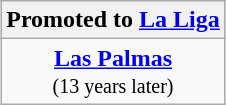<table class="wikitable" style="text-align: center; margin: 0 auto;">
<tr>
<th colspan="9">Promoted to  <a href='#'>La Liga</a></th>
</tr>
<tr>
<td><strong><a href='#'>Las Palmas</a></strong><br><small>(13 years later)</small></td>
</tr>
</table>
